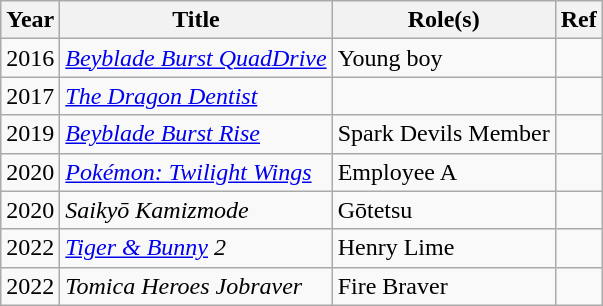<table class="wikitable">
<tr>
<th>Year</th>
<th>Title</th>
<th>Role(s)</th>
<th>Ref</th>
</tr>
<tr>
<td>2016</td>
<td><em><a href='#'>Beyblade Burst QuadDrive</a></em></td>
<td>Young boy</td>
<td></td>
</tr>
<tr>
<td>2017</td>
<td><em><a href='#'>The Dragon Dentist</a></em></td>
<td></td>
<td></td>
</tr>
<tr>
<td>2019</td>
<td><em><a href='#'>Beyblade Burst Rise</a></em></td>
<td>Spark Devils Member</td>
<td></td>
</tr>
<tr>
<td>2020</td>
<td><em><a href='#'>Pokémon: Twilight Wings</a></em></td>
<td>Employee A</td>
<td></td>
</tr>
<tr>
<td>2020</td>
<td><em>Saikyō Kamizmode</em></td>
<td>Gōtetsu</td>
<td></td>
</tr>
<tr>
<td>2022</td>
<td><em><a href='#'>Tiger & Bunny</a> 2</em></td>
<td>Henry Lime</td>
<td></td>
</tr>
<tr>
<td>2022</td>
<td><em>Tomica Heroes Jobraver</em></td>
<td>Fire Braver</td>
<td></td>
</tr>
</table>
